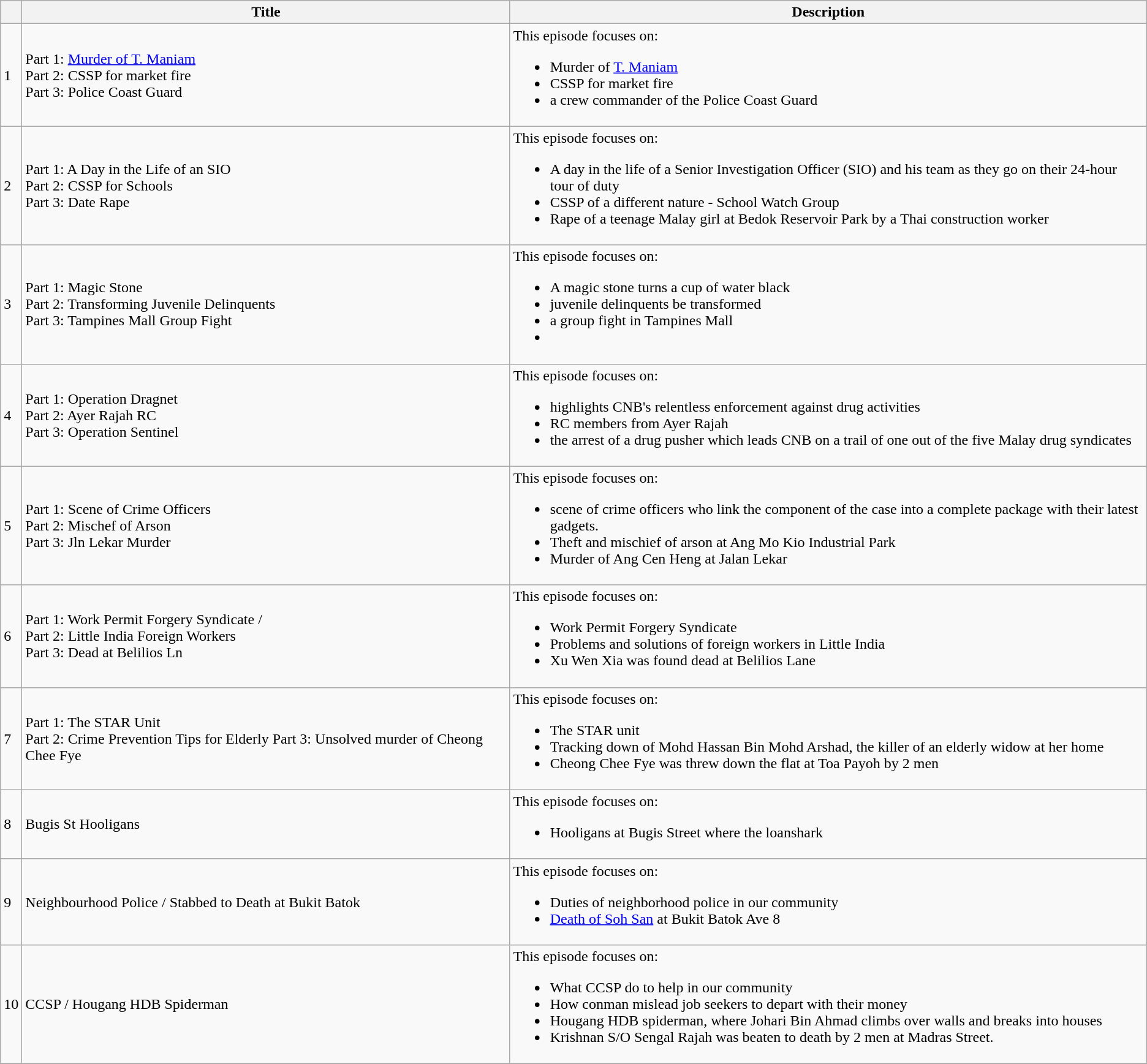<table class="wikitable">
<tr>
<th></th>
<th>Title</th>
<th>Description</th>
</tr>
<tr>
<td>1</td>
<td>Part 1: <a href='#'>Murder of T. Maniam</a> <br>Part 2: CSSP for market fire<br>Part 3: Police Coast Guard</td>
<td>This episode focuses on:<br><ul><li>Murder of <a href='#'>T. Maniam</a></li><li>CSSP for market fire</li><li>a crew commander of the Police Coast Guard</li></ul></td>
</tr>
<tr>
<td>2</td>
<td>Part 1: A Day in the Life of an SIO<br>Part 2: CSSP for Schools<br>Part 3: Date Rape</td>
<td>This episode focuses on:<br><ul><li>A day in the life of a Senior Investigation Officer (SIO) and his team as they go on their 24-hour tour of duty</li><li>CSSP of a different nature - School Watch Group</li><li>Rape of a teenage Malay girl at Bedok Reservoir Park by a Thai construction worker</li></ul></td>
</tr>
<tr>
<td>3</td>
<td>Part 1: Magic Stone <br>Part 2: Transforming Juvenile Delinquents<br>Part 3: Tampines Mall Group Fight</td>
<td>This episode focuses on:<br><ul><li>A magic stone turns a cup of water black</li><li>juvenile delinquents be transformed</li><li>a group fight in Tampines Mall</li><li></li></ul></td>
</tr>
<tr>
<td>4</td>
<td>Part 1: Operation Dragnet<br>Part 2: Ayer Rajah RC<br>Part 3: Operation Sentinel</td>
<td>This episode focuses on:<br><ul><li>highlights CNB's relentless enforcement against drug activities</li><li>RC members from Ayer Rajah</li><li>the arrest of a drug pusher which leads CNB on a trail of one out of the five Malay drug syndicates</li></ul></td>
</tr>
<tr>
<td>5</td>
<td>Part 1: Scene of Crime Officers <br>Part 2: Mischef of Arson<br>Part 3: Jln Lekar Murder</td>
<td>This episode focuses on:<br><ul><li>scene of crime officers who link the component of the case into a complete package with their latest gadgets.</li><li>Theft and mischief of arson at Ang Mo Kio Industrial Park</li><li>Murder of Ang Cen Heng at Jalan Lekar</li></ul></td>
</tr>
<tr>
<td>6</td>
<td>Part 1: Work Permit Forgery Syndicate /  <br>Part 2: Little India Foreign Workers<br>Part 3: Dead at Belilios Ln</td>
<td>This episode focuses on:<br><ul><li>Work Permit Forgery Syndicate</li><li>Problems and solutions of foreign workers in Little India</li><li>Xu Wen Xia was found dead at Belilios Lane</li></ul></td>
</tr>
<tr>
<td>7</td>
<td>Part 1: The STAR Unit<br>Part 2: Crime Prevention Tips for Elderly
Part 3: Unsolved murder of Cheong Chee Fye</td>
<td>This episode focuses on:<br><ul><li>The STAR unit</li><li>Tracking down of Mohd Hassan Bin Mohd Arshad, the killer of an elderly widow at her home</li><li>Cheong Chee Fye was threw down the flat at Toa Payoh by 2 men</li></ul></td>
</tr>
<tr>
<td>8</td>
<td>Bugis St Hooligans</td>
<td>This episode focuses on:<br><ul><li>Hooligans at Bugis Street where the loanshark</li></ul></td>
</tr>
<tr>
<td>9</td>
<td>Neighbourhood Police / Stabbed to Death at Bukit Batok</td>
<td>This episode focuses on:<br><ul><li>Duties of neighborhood police in our community</li><li><a href='#'>Death of Soh San</a> at Bukit Batok Ave 8</li></ul></td>
</tr>
<tr>
<td>10</td>
<td>CCSP / Hougang HDB Spiderman</td>
<td>This episode focuses on:<br><ul><li>What CCSP do to help in our community</li><li>How conman mislead job seekers to depart with their money</li><li>Hougang HDB spiderman, where Johari Bin Ahmad climbs over walls and breaks into houses</li><li>Krishnan S/O Sengal Rajah was beaten to death by 2 men at Madras Street.</li></ul></td>
</tr>
<tr>
</tr>
</table>
